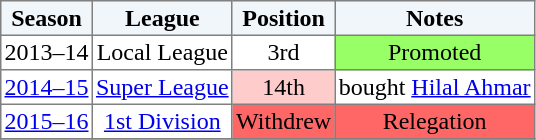<table border="1" cellpadding="2" style="border-collapse:collapse; text-align:center; font-size:normal;">
<tr style="background:#f0f6fa;">
<th>Season</th>
<th>League</th>
<th>Position</th>
<th>Notes</th>
</tr>
<tr>
<td>2013–14</td>
<td>Local League</td>
<td>3rd</td>
<td bgcolor=99FF66>Promoted</td>
</tr>
<tr>
<td><a href='#'>2014–15</a></td>
<td><a href='#'>Super League</a></td>
<td bgcolor=FFCCCC>14th</td>
<td>bought <a href='#'>Hilal Ahmar</a></td>
</tr>
<tr>
<td><a href='#'>2015–16</a></td>
<td><a href='#'>1st Division</a></td>
<td bgcolor=FF6666>Withdrew</td>
<td bgcolor=FF6666>Relegation</td>
</tr>
<tr>
</tr>
</table>
